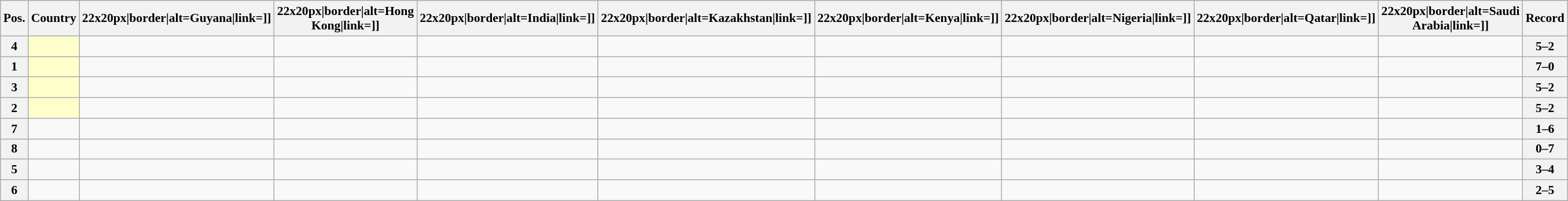<table class="wikitable sortable nowrap" style="text-align:center; font-size:0.9em;">
<tr>
<th>Pos.</th>
<th>Country</th>
<th [[Image:>22x20px|border|alt=Guyana|link=]]</th>
<th [[Image:>22x20px|border|alt=Hong Kong|link=]]</th>
<th [[Image:>22x20px|border|alt=India|link=]]</th>
<th [[Image:>22x20px|border|alt=Kazakhstan|link=]]</th>
<th [[Image:>22x20px|border|alt=Kenya|link=]]</th>
<th [[Image:>22x20px|border|alt=Nigeria|link=]]</th>
<th [[Image:>22x20px|border|alt=Qatar|link=]]</th>
<th [[Image:>22x20px|border|alt=Saudi Arabia|link=]]</th>
<th>Record</th>
</tr>
<tr>
<th>4</th>
<td style="text-align:left; background:#ffffcc;"></td>
<td></td>
<td></td>
<td></td>
<td></td>
<td></td>
<td></td>
<td></td>
<td></td>
<th>5–2</th>
</tr>
<tr>
<th>1</th>
<td style="text-align:left; background:#ffffcc;"></td>
<td></td>
<td></td>
<td></td>
<td></td>
<td></td>
<td></td>
<td></td>
<td></td>
<th>7–0</th>
</tr>
<tr>
<th>3</th>
<td style="text-align:left; background:#ffffcc;"></td>
<td></td>
<td></td>
<td></td>
<td></td>
<td></td>
<td></td>
<td></td>
<td></td>
<th>5–2</th>
</tr>
<tr>
<th>2</th>
<td style="text-align:left; background:#ffffcc;"></td>
<td></td>
<td></td>
<td></td>
<td></td>
<td></td>
<td></td>
<td></td>
<td></td>
<th>5–2</th>
</tr>
<tr>
<th>7</th>
<td style="text-align:left;"></td>
<td></td>
<td></td>
<td></td>
<td></td>
<td></td>
<td></td>
<td></td>
<td></td>
<th>1–6</th>
</tr>
<tr>
<th>8</th>
<td style="text-align:left;"></td>
<td></td>
<td></td>
<td></td>
<td></td>
<td></td>
<td></td>
<td></td>
<td></td>
<th>0–7</th>
</tr>
<tr>
<th>5</th>
<td style="text-align:left;"></td>
<td></td>
<td></td>
<td></td>
<td></td>
<td></td>
<td></td>
<td></td>
<td></td>
<th>3–4</th>
</tr>
<tr>
<th>6</th>
<td style="text-align:left;"></td>
<td></td>
<td></td>
<td></td>
<td></td>
<td></td>
<td></td>
<td></td>
<td></td>
<th>2–5</th>
</tr>
</table>
